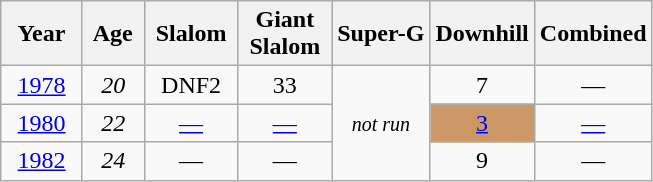<table class=wikitable style="text-align:center">
<tr>
<th>  Year  </th>
<th> Age </th>
<th> Slalom </th>
<th>Giant<br> Slalom </th>
<th>Super-G</th>
<th>Downhill</th>
<th>Combined</th>
</tr>
<tr>
<td><a href='#'>1978</a></td>
<td><em>20</em></td>
<td>DNF2</td>
<td>33</td>
<td rowspan=3><small><em>not run</em></small></td>
<td>7</td>
<td>—</td>
</tr>
<tr>
<td><a href='#'>1980</a></td>
<td><em>22</em></td>
<td><a href='#'>—</a></td>
<td><a href='#'>—</a></td>
<td style="background:#c96;"><a href='#'>3</a></td>
<td><a href='#'>—</a></td>
</tr>
<tr>
<td><a href='#'>1982</a></td>
<td><em>24</em></td>
<td>—</td>
<td>—</td>
<td>9</td>
<td>—</td>
</tr>
</table>
